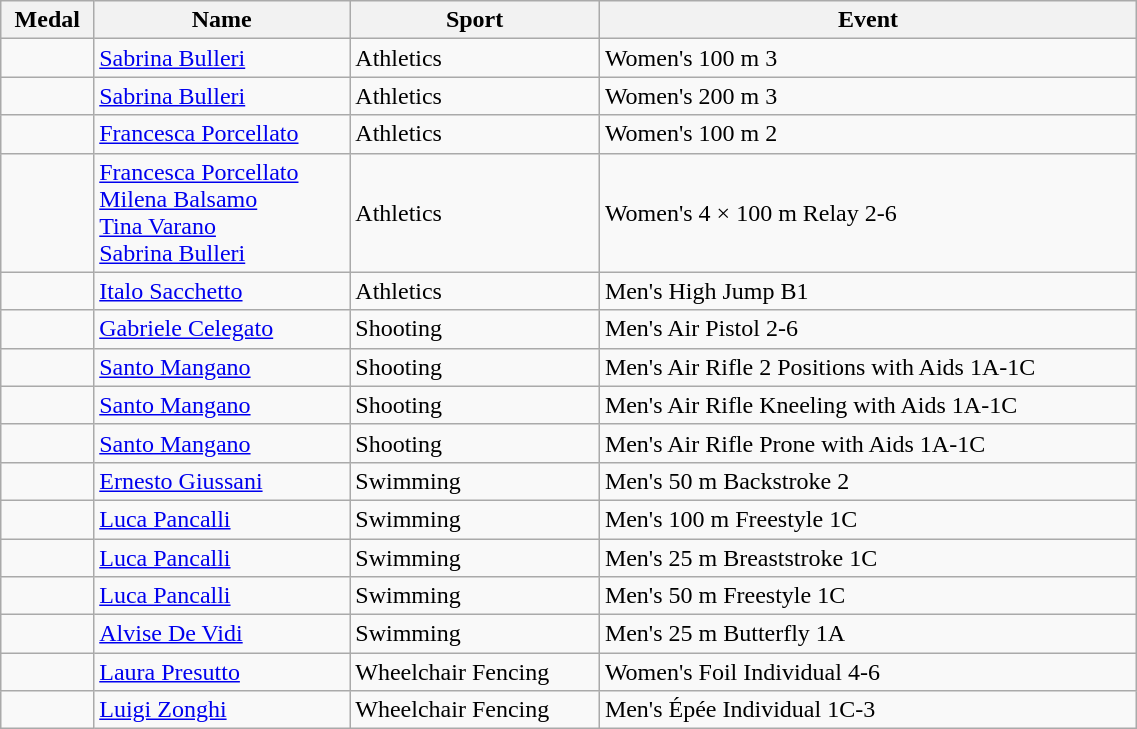<table class="wikitable" width=60% style="font-size:100%; text-align:left;">
<tr>
<th>Medal</th>
<th>Name</th>
<th>Sport</th>
<th>Event</th>
</tr>
<tr>
<td></td>
<td><a href='#'>Sabrina Bulleri</a></td>
<td>Athletics</td>
<td>Women's 100 m 3</td>
</tr>
<tr>
<td></td>
<td><a href='#'>Sabrina Bulleri</a></td>
<td>Athletics</td>
<td>Women's 200 m 3</td>
</tr>
<tr>
<td></td>
<td><a href='#'>Francesca Porcellato</a></td>
<td>Athletics</td>
<td>Women's 100 m 2</td>
</tr>
<tr>
<td></td>
<td><a href='#'>Francesca Porcellato</a><br><a href='#'>Milena Balsamo</a><br><a href='#'>Tina Varano</a><br><a href='#'>Sabrina Bulleri</a></td>
<td>Athletics</td>
<td>Women's 4 × 100 m Relay 2-6</td>
</tr>
<tr>
<td></td>
<td><a href='#'>Italo Sacchetto</a></td>
<td>Athletics</td>
<td>Men's High Jump B1</td>
</tr>
<tr>
<td></td>
<td><a href='#'>Gabriele Celegato</a></td>
<td>Shooting</td>
<td>Men's Air Pistol 2-6</td>
</tr>
<tr>
<td></td>
<td><a href='#'>Santo Mangano</a></td>
<td>Shooting</td>
<td>Men's Air Rifle 2 Positions with Aids 1A-1C</td>
</tr>
<tr>
<td></td>
<td><a href='#'>Santo Mangano</a></td>
<td>Shooting</td>
<td>Men's Air Rifle Kneeling with Aids 1A-1C</td>
</tr>
<tr>
<td></td>
<td><a href='#'>Santo Mangano</a></td>
<td>Shooting</td>
<td>Men's Air Rifle Prone with Aids 1A-1C</td>
</tr>
<tr>
<td></td>
<td><a href='#'>Ernesto Giussani</a></td>
<td>Swimming</td>
<td>Men's 50 m Backstroke 2</td>
</tr>
<tr>
<td></td>
<td><a href='#'>Luca Pancalli</a></td>
<td>Swimming</td>
<td>Men's 100 m Freestyle 1C</td>
</tr>
<tr>
<td></td>
<td><a href='#'>Luca Pancalli</a></td>
<td>Swimming</td>
<td>Men's 25 m Breaststroke 1C</td>
</tr>
<tr>
<td></td>
<td><a href='#'>Luca Pancalli</a></td>
<td>Swimming</td>
<td>Men's 50 m Freestyle 1C</td>
</tr>
<tr>
<td></td>
<td><a href='#'>Alvise De Vidi</a></td>
<td>Swimming</td>
<td>Men's 25 m Butterfly 1A</td>
</tr>
<tr>
<td></td>
<td><a href='#'>Laura Presutto</a></td>
<td>Wheelchair Fencing</td>
<td>Women's Foil Individual 4-6</td>
</tr>
<tr>
<td></td>
<td><a href='#'>Luigi Zonghi</a></td>
<td>Wheelchair Fencing</td>
<td>Men's Épée Individual 1C-3</td>
</tr>
</table>
